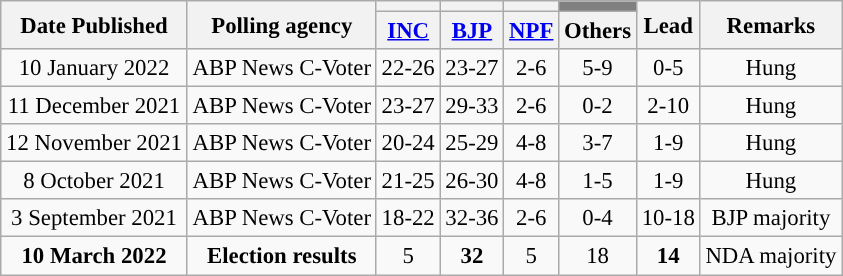<table class="wikitable sortable" style="text-align:center; font-size:95%">
<tr>
<th rowspan="2">Date Published</th>
<th rowspan="2">Polling agency</th>
<th style="background:"></th>
<th style="background:"></th>
<th style="text-align:center; background:"></th>
<th style="background:gray;"></th>
<th rowspan="2">Lead</th>
<th rowspan="2">Remarks</th>
</tr>
<tr>
<th><a href='#'>INC</a></th>
<th><a href='#'>BJP</a></th>
<th><a href='#'>NPF</a></th>
<th>Others</th>
</tr>
<tr>
<td>10 January 2022</td>
<td>ABP News C-Voter</td>
<td>22-26</td>
<td style="background:">23-27</td>
<td>2-6</td>
<td>5-9</td>
<td style="background:">0-5</td>
<td>Hung</td>
</tr>
<tr>
<td>11 December 2021</td>
<td>ABP News C-Voter</td>
<td>23-27</td>
<td style="background:">29-33</td>
<td>2-6</td>
<td>0-2</td>
<td style="background:">2-10</td>
<td>Hung</td>
</tr>
<tr>
<td>12 November 2021</td>
<td>ABP News C-Voter</td>
<td>20-24</td>
<td style="background:">25-29</td>
<td>4-8</td>
<td>3-7</td>
<td style="background:">1-9</td>
<td>Hung</td>
</tr>
<tr>
<td>8 October 2021</td>
<td>ABP News C-Voter</td>
<td>21-25</td>
<td style="background:">26-30</td>
<td>4-8</td>
<td>1-5</td>
<td style="background:">1-9</td>
<td>Hung</td>
</tr>
<tr>
<td>3 September 2021</td>
<td>ABP News C-Voter</td>
<td>18-22</td>
<td style="background:">32-36</td>
<td>2-6</td>
<td>0-4</td>
<td style="background:">10-18</td>
<td>BJP majority</td>
</tr>
<tr>
<td style="background:"><strong>10 March 2022</strong></td>
<td style="background:"><strong>Election results</strong></td>
<td style="background:">5</td>
<td><strong>32</strong></td>
<td style="background:">5</td>
<td style="background:">18</td>
<td><strong>14</strong></td>
<td style="background:">NDA majority</td>
</tr>
</table>
